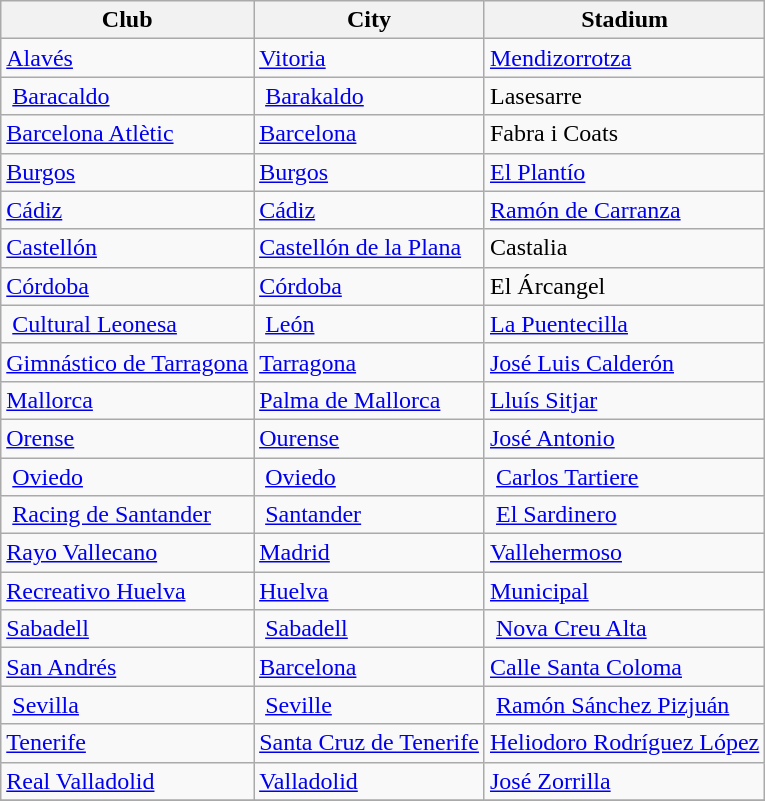<table class="wikitable sortable" style="text-align: left;">
<tr>
<th>Club</th>
<th>City</th>
<th>Stadium</th>
</tr>
<tr>
<td><a href='#'>Alavés</a></td>
<td><a href='#'>Vitoria</a></td>
<td><a href='#'>Mendizorrotza</a></td>
</tr>
<tr>
<td> <a href='#'>Baracaldo</a></td>
<td> <a href='#'>Barakaldo</a></td>
<td>Lasesarre</td>
</tr>
<tr>
<td><a href='#'>Barcelona Atlètic</a></td>
<td><a href='#'>Barcelona</a></td>
<td>Fabra i Coats</td>
</tr>
<tr>
<td><a href='#'>Burgos</a></td>
<td><a href='#'>Burgos</a></td>
<td><a href='#'>El Plantío</a></td>
</tr>
<tr>
<td><a href='#'>Cádiz</a></td>
<td><a href='#'>Cádiz</a></td>
<td><a href='#'>Ramón de Carranza</a></td>
</tr>
<tr>
<td><a href='#'>Castellón</a></td>
<td><a href='#'>Castellón de la Plana</a></td>
<td>Castalia</td>
</tr>
<tr>
<td><a href='#'>Córdoba</a></td>
<td><a href='#'>Córdoba</a></td>
<td>El Árcangel</td>
</tr>
<tr>
<td> <a href='#'>Cultural Leonesa</a></td>
<td> <a href='#'>León</a></td>
<td><a href='#'>La Puentecilla</a></td>
</tr>
<tr>
<td><a href='#'>Gimnástico de Tarragona</a></td>
<td><a href='#'>Tarragona</a></td>
<td><a href='#'>José Luis Calderón</a></td>
</tr>
<tr>
<td><a href='#'>Mallorca</a></td>
<td><a href='#'>Palma de Mallorca</a></td>
<td><a href='#'>Lluís Sitjar</a></td>
</tr>
<tr>
<td><a href='#'>Orense</a></td>
<td><a href='#'>Ourense</a></td>
<td><a href='#'>José Antonio</a></td>
</tr>
<tr>
<td> <a href='#'>Oviedo</a></td>
<td> <a href='#'>Oviedo</a></td>
<td> <a href='#'>Carlos Tartiere</a></td>
</tr>
<tr>
<td> <a href='#'>Racing de Santander</a></td>
<td> <a href='#'>Santander</a></td>
<td> <a href='#'>El Sardinero</a></td>
</tr>
<tr>
<td><a href='#'>Rayo Vallecano</a></td>
<td><a href='#'>Madrid</a></td>
<td><a href='#'>Vallehermoso</a></td>
</tr>
<tr>
<td><a href='#'>Recreativo Huelva</a></td>
<td><a href='#'>Huelva</a></td>
<td><a href='#'>Municipal</a></td>
</tr>
<tr>
<td><a href='#'>Sabadell</a></td>
<td> <a href='#'>Sabadell</a></td>
<td> <a href='#'>Nova Creu Alta</a></td>
</tr>
<tr>
<td><a href='#'>San Andrés</a></td>
<td><a href='#'>Barcelona</a></td>
<td><a href='#'>Calle Santa Coloma</a></td>
</tr>
<tr>
<td> <a href='#'>Sevilla</a></td>
<td> <a href='#'>Seville</a></td>
<td> <a href='#'>Ramón Sánchez Pizjuán</a></td>
</tr>
<tr>
<td><a href='#'>Tenerife</a></td>
<td><a href='#'>Santa Cruz de Tenerife</a></td>
<td><a href='#'>Heliodoro Rodríguez López</a></td>
</tr>
<tr>
<td><a href='#'>Real Valladolid</a></td>
<td><a href='#'>Valladolid</a></td>
<td><a href='#'>José Zorrilla</a></td>
</tr>
<tr>
</tr>
</table>
